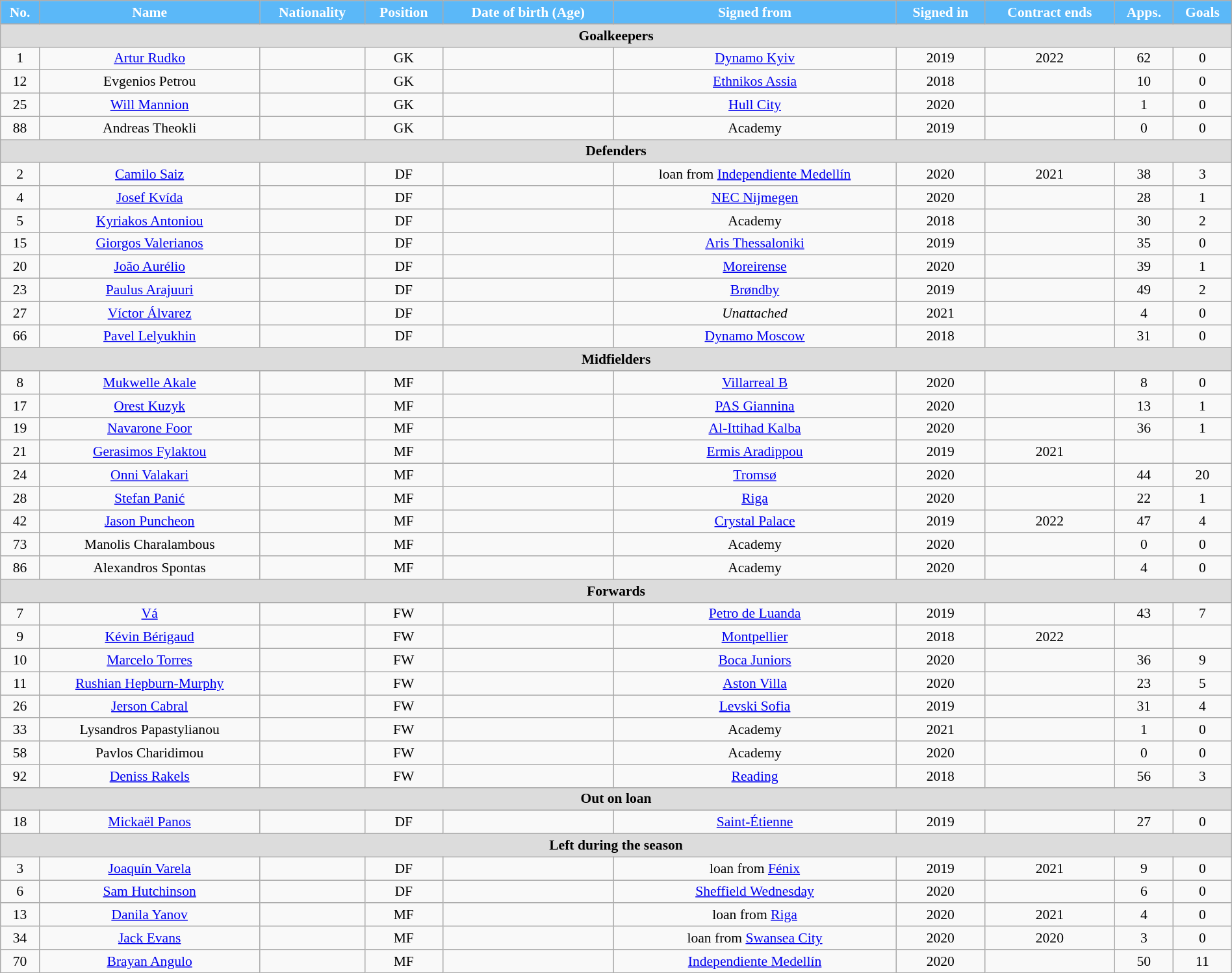<table class="wikitable"  style="text-align:center; font-size:90%; width:100%;">
<tr>
<th style="background:#5BB8F8; color:white; text-align:center;">No.</th>
<th style="background:#5BB8F8; color:white; text-align:center;">Name</th>
<th style="background:#5BB8F8; color:white; text-align:center;">Nationality</th>
<th style="background:#5BB8F8; color:white; text-align:center;">Position</th>
<th style="background:#5BB8F8; color:white; text-align:center;">Date of birth (Age)</th>
<th style="background:#5BB8F8; color:white; text-align:center;">Signed from</th>
<th style="background:#5BB8F8; color:white; text-align:center;">Signed in</th>
<th style="background:#5BB8F8; color:white; text-align:center;">Contract ends</th>
<th style="background:#5BB8F8; color:white; text-align:center;">Apps.</th>
<th style="background:#5BB8F8; color:white; text-align:center;">Goals</th>
</tr>
<tr>
<th colspan="11"  style="background:#dcdcdc; text-align:center;">Goalkeepers</th>
</tr>
<tr>
<td>1</td>
<td><a href='#'>Artur Rudko</a></td>
<td></td>
<td>GK</td>
<td></td>
<td><a href='#'>Dynamo Kyiv</a></td>
<td>2019</td>
<td>2022</td>
<td>62</td>
<td>0</td>
</tr>
<tr>
<td>12</td>
<td>Evgenios Petrou</td>
<td></td>
<td>GK</td>
<td></td>
<td><a href='#'>Ethnikos Assia</a></td>
<td>2018</td>
<td></td>
<td>10</td>
<td>0</td>
</tr>
<tr>
<td>25</td>
<td><a href='#'>Will Mannion</a></td>
<td></td>
<td>GK</td>
<td></td>
<td><a href='#'>Hull City</a></td>
<td>2020</td>
<td></td>
<td>1</td>
<td>0</td>
</tr>
<tr>
<td>88</td>
<td>Andreas Theokli</td>
<td></td>
<td>GK</td>
<td></td>
<td>Academy</td>
<td>2019</td>
<td></td>
<td>0</td>
<td>0</td>
</tr>
<tr>
<th colspan="11"  style="background:#dcdcdc; text-align:center;">Defenders</th>
</tr>
<tr>
<td>2</td>
<td><a href='#'>Camilo Saiz</a></td>
<td></td>
<td>DF</td>
<td></td>
<td>loan from <a href='#'>Independiente Medellín</a></td>
<td>2020</td>
<td>2021</td>
<td>38</td>
<td>3</td>
</tr>
<tr>
<td>4</td>
<td><a href='#'>Josef Kvída</a></td>
<td></td>
<td>DF</td>
<td></td>
<td><a href='#'>NEC Nijmegen</a></td>
<td>2020</td>
<td></td>
<td>28</td>
<td>1</td>
</tr>
<tr>
<td>5</td>
<td><a href='#'>Kyriakos Antoniou</a></td>
<td></td>
<td>DF</td>
<td></td>
<td>Academy</td>
<td>2018</td>
<td></td>
<td>30</td>
<td>2</td>
</tr>
<tr>
<td>15</td>
<td><a href='#'>Giorgos Valerianos</a></td>
<td></td>
<td>DF</td>
<td></td>
<td><a href='#'>Aris Thessaloniki</a></td>
<td>2019</td>
<td></td>
<td>35</td>
<td>0</td>
</tr>
<tr>
<td>20</td>
<td><a href='#'>João Aurélio</a></td>
<td></td>
<td>DF</td>
<td></td>
<td><a href='#'>Moreirense</a></td>
<td>2020</td>
<td></td>
<td>39</td>
<td>1</td>
</tr>
<tr>
<td>23</td>
<td><a href='#'>Paulus Arajuuri</a> </td>
<td></td>
<td>DF</td>
<td></td>
<td><a href='#'>Brøndby</a></td>
<td>2019</td>
<td></td>
<td>49</td>
<td>2</td>
</tr>
<tr>
<td>27</td>
<td><a href='#'>Víctor Álvarez</a></td>
<td></td>
<td>DF</td>
<td></td>
<td><em>Unattached</em></td>
<td>2021</td>
<td></td>
<td>4</td>
<td>0</td>
</tr>
<tr>
<td>66</td>
<td><a href='#'>Pavel Lelyukhin</a></td>
<td></td>
<td>DF</td>
<td></td>
<td><a href='#'>Dynamo Moscow</a></td>
<td>2018</td>
<td></td>
<td>31</td>
<td>0</td>
</tr>
<tr>
<th colspan="11"  style="background:#dcdcdc; text-align:center;">Midfielders</th>
</tr>
<tr>
<td>8</td>
<td><a href='#'>Mukwelle Akale</a></td>
<td></td>
<td>MF</td>
<td></td>
<td><a href='#'>Villarreal B</a></td>
<td>2020</td>
<td></td>
<td>8</td>
<td>0</td>
</tr>
<tr>
<td>17</td>
<td><a href='#'>Orest Kuzyk</a></td>
<td></td>
<td>MF</td>
<td></td>
<td><a href='#'>PAS Giannina</a></td>
<td>2020</td>
<td></td>
<td>13</td>
<td>1</td>
</tr>
<tr>
<td>19</td>
<td><a href='#'>Navarone Foor</a></td>
<td></td>
<td>MF</td>
<td></td>
<td><a href='#'>Al-Ittihad Kalba</a></td>
<td>2020</td>
<td></td>
<td>36</td>
<td>1</td>
</tr>
<tr>
<td>21</td>
<td><a href='#'>Gerasimos Fylaktou</a></td>
<td></td>
<td>MF</td>
<td></td>
<td><a href='#'>Ermis Aradippou</a></td>
<td>2019</td>
<td>2021</td>
<td></td>
<td></td>
</tr>
<tr>
<td>24</td>
<td><a href='#'>Onni Valakari</a></td>
<td></td>
<td>MF</td>
<td></td>
<td><a href='#'>Tromsø</a></td>
<td>2020</td>
<td></td>
<td>44</td>
<td>20</td>
</tr>
<tr>
<td>28</td>
<td><a href='#'>Stefan Panić</a></td>
<td></td>
<td>MF</td>
<td></td>
<td><a href='#'>Riga</a></td>
<td>2020</td>
<td></td>
<td>22</td>
<td>1</td>
</tr>
<tr>
<td>42</td>
<td><a href='#'>Jason Puncheon</a> </td>
<td></td>
<td>MF</td>
<td></td>
<td><a href='#'>Crystal Palace</a></td>
<td>2019</td>
<td>2022</td>
<td>47</td>
<td>4</td>
</tr>
<tr>
<td>73</td>
<td>Manolis Charalambous</td>
<td></td>
<td>MF</td>
<td></td>
<td>Academy</td>
<td>2020</td>
<td></td>
<td>0</td>
<td>0</td>
</tr>
<tr>
<td>86</td>
<td>Alexandros Spontas</td>
<td></td>
<td>MF</td>
<td></td>
<td>Academy</td>
<td>2020</td>
<td></td>
<td>4</td>
<td>0</td>
</tr>
<tr>
<th colspan="11"  style="background:#dcdcdc; text-align:center;">Forwards</th>
</tr>
<tr>
<td>7</td>
<td><a href='#'>Vá</a></td>
<td></td>
<td>FW</td>
<td></td>
<td><a href='#'>Petro de Luanda</a></td>
<td>2019</td>
<td></td>
<td>43</td>
<td>7</td>
</tr>
<tr>
<td>9</td>
<td><a href='#'>Kévin Bérigaud</a></td>
<td></td>
<td>FW</td>
<td></td>
<td><a href='#'>Montpellier</a></td>
<td>2018</td>
<td>2022</td>
<td></td>
<td></td>
</tr>
<tr>
<td>10</td>
<td><a href='#'>Marcelo Torres</a></td>
<td></td>
<td>FW</td>
<td></td>
<td><a href='#'>Boca Juniors</a></td>
<td>2020</td>
<td></td>
<td>36</td>
<td>9</td>
</tr>
<tr>
<td>11</td>
<td><a href='#'>Rushian Hepburn-Murphy</a></td>
<td></td>
<td>FW</td>
<td></td>
<td><a href='#'>Aston Villa</a></td>
<td>2020</td>
<td></td>
<td>23</td>
<td>5</td>
</tr>
<tr>
<td>26</td>
<td><a href='#'>Jerson Cabral</a></td>
<td></td>
<td>FW</td>
<td></td>
<td><a href='#'>Levski Sofia</a></td>
<td>2019</td>
<td></td>
<td>31</td>
<td>4</td>
</tr>
<tr>
<td>33</td>
<td>Lysandros Papastylianou</td>
<td></td>
<td>FW</td>
<td></td>
<td>Academy</td>
<td>2021</td>
<td></td>
<td>1</td>
<td>0</td>
</tr>
<tr>
<td>58</td>
<td>Pavlos Charidimou</td>
<td></td>
<td>FW</td>
<td></td>
<td>Academy</td>
<td>2020</td>
<td></td>
<td>0</td>
<td>0</td>
</tr>
<tr>
<td>92</td>
<td><a href='#'>Deniss Rakels</a></td>
<td></td>
<td>FW</td>
<td></td>
<td><a href='#'>Reading</a></td>
<td>2018</td>
<td></td>
<td>56</td>
<td>3</td>
</tr>
<tr>
<th colspan="11"  style="background:#dcdcdc; text-align:center;">Out on loan</th>
</tr>
<tr>
<td>18</td>
<td><a href='#'>Mickaël Panos</a></td>
<td></td>
<td>DF</td>
<td></td>
<td><a href='#'>Saint-Étienne</a></td>
<td>2019</td>
<td></td>
<td>27</td>
<td>0</td>
</tr>
<tr>
<th colspan="11"  style="background:#dcdcdc; text-align:center;">Left during the season</th>
</tr>
<tr>
<td>3</td>
<td><a href='#'>Joaquín Varela</a></td>
<td></td>
<td>DF</td>
<td></td>
<td>loan from <a href='#'>Fénix</a></td>
<td>2019</td>
<td>2021</td>
<td>9</td>
<td>0</td>
</tr>
<tr>
<td>6</td>
<td><a href='#'>Sam Hutchinson</a></td>
<td></td>
<td>DF</td>
<td></td>
<td><a href='#'>Sheffield Wednesday</a></td>
<td>2020</td>
<td></td>
<td>6</td>
<td>0</td>
</tr>
<tr>
<td>13</td>
<td><a href='#'>Danila Yanov</a></td>
<td></td>
<td>MF</td>
<td></td>
<td>loan from <a href='#'>Riga</a></td>
<td>2020</td>
<td>2021</td>
<td>4</td>
<td>0</td>
</tr>
<tr>
<td>34</td>
<td><a href='#'>Jack Evans</a></td>
<td></td>
<td>MF</td>
<td></td>
<td>loan from <a href='#'>Swansea City</a></td>
<td>2020</td>
<td>2020</td>
<td>3</td>
<td>0</td>
</tr>
<tr>
<td>70</td>
<td><a href='#'>Brayan Angulo</a></td>
<td></td>
<td>MF</td>
<td></td>
<td><a href='#'>Independiente Medellín</a></td>
<td>2020</td>
<td></td>
<td>50</td>
<td>11</td>
</tr>
</table>
